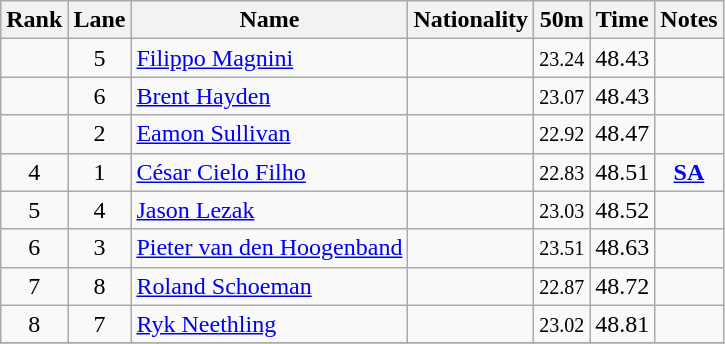<table class="wikitable sortable" style="text-align:center">
<tr>
<th>Rank</th>
<th>Lane</th>
<th>Name</th>
<th>Nationality</th>
<th>50m</th>
<th>Time</th>
<th>Notes</th>
</tr>
<tr>
<td></td>
<td>5</td>
<td align="left"><a href='#'>Filippo Magnini</a></td>
<td align="left"></td>
<td><small>23.24</small></td>
<td>48.43</td>
<td></td>
</tr>
<tr>
<td></td>
<td>6</td>
<td align="left"><a href='#'>Brent Hayden</a></td>
<td align="left"></td>
<td><small>23.07</small></td>
<td>48.43</td>
<td></td>
</tr>
<tr>
<td></td>
<td>2</td>
<td align="left"><a href='#'>Eamon Sullivan</a></td>
<td align="left"></td>
<td><small>22.92</small></td>
<td>48.47</td>
<td></td>
</tr>
<tr>
<td>4</td>
<td>1</td>
<td align="left"><a href='#'>César Cielo Filho</a></td>
<td align="left"></td>
<td><small>22.83</small></td>
<td>48.51</td>
<td><strong><a href='#'>SA</a></strong></td>
</tr>
<tr>
<td>5</td>
<td>4</td>
<td align="left"><a href='#'>Jason Lezak</a></td>
<td align="left"></td>
<td><small>23.03</small></td>
<td>48.52</td>
<td></td>
</tr>
<tr>
<td>6</td>
<td>3</td>
<td align="left"><a href='#'>Pieter van den Hoogenband</a></td>
<td align="left"></td>
<td><small>23.51</small></td>
<td>48.63</td>
<td></td>
</tr>
<tr>
<td>7</td>
<td>8</td>
<td align="left"><a href='#'>Roland Schoeman</a></td>
<td align="left"></td>
<td><small>22.87</small></td>
<td>48.72</td>
<td></td>
</tr>
<tr>
<td>8</td>
<td>7</td>
<td align="left"><a href='#'>Ryk Neethling</a></td>
<td align="left"></td>
<td><small>23.02</small></td>
<td>48.81</td>
<td></td>
</tr>
<tr>
</tr>
</table>
